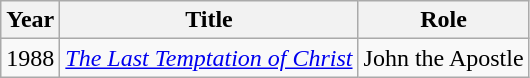<table class="wikitable">
<tr>
<th>Year</th>
<th>Title</th>
<th>Role</th>
</tr>
<tr>
<td>1988</td>
<td><em><a href='#'>The Last Temptation of Christ</a></em></td>
<td>John the Apostle</td>
</tr>
</table>
